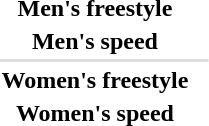<table>
<tr>
<th scope="row">Men's freestyle</th>
<td></td>
<td></td>
<td></td>
</tr>
<tr>
<th scope="row">Men's speed</th>
<td></td>
<td></td>
<td></td>
</tr>
<tr bgcolor=#DDDDDD>
<td colspan=4></td>
</tr>
<tr>
<th scope="row">Women's freestyle</th>
<td></td>
<td></td>
<td></td>
</tr>
<tr>
<th scope="row">Women's speed</th>
<td></td>
<td></td>
<td></td>
</tr>
</table>
